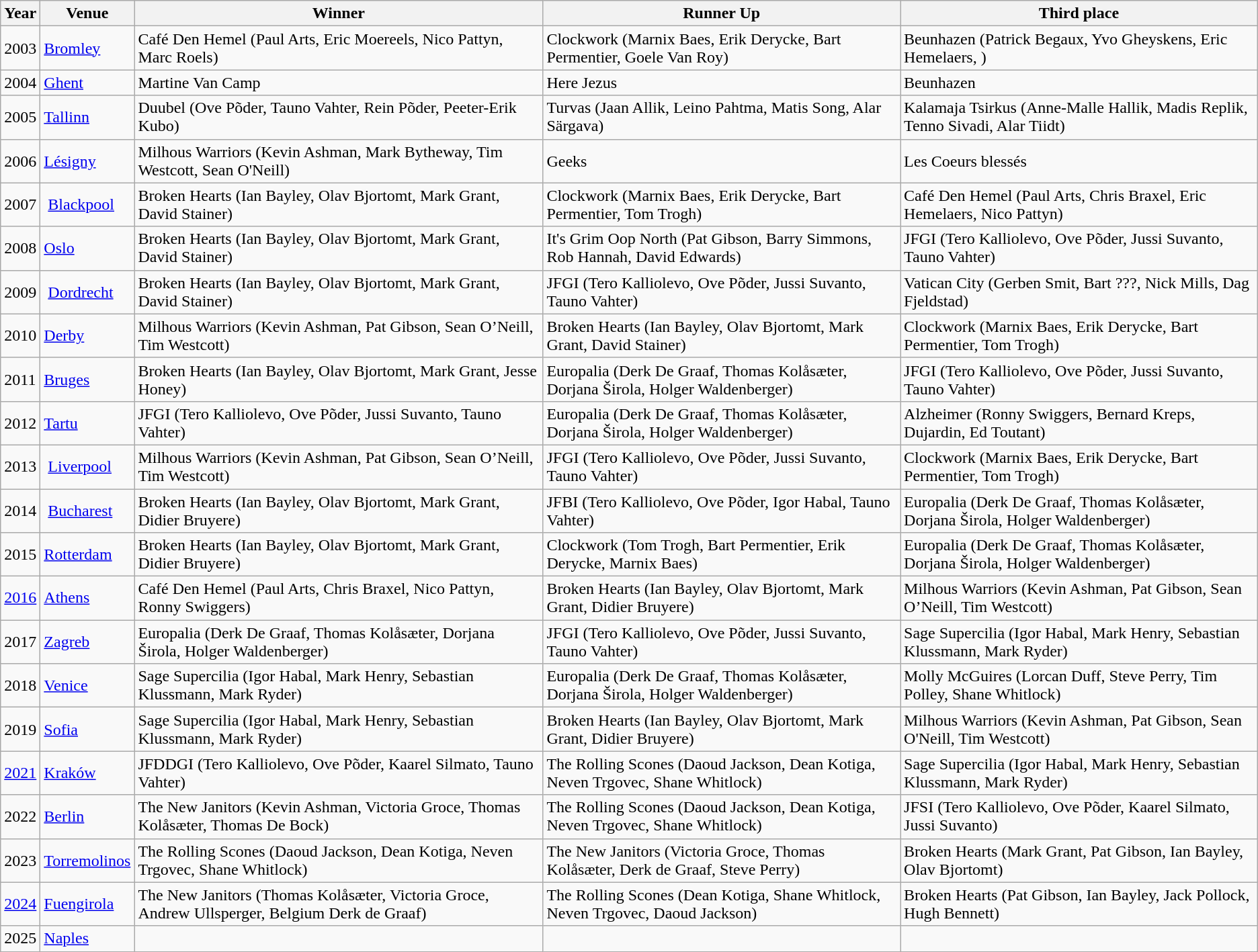<table class="wikitable" border="1">
<tr>
<th>Year</th>
<th>Venue</th>
<th>Winner</th>
<th>Runner Up</th>
<th>Third place</th>
</tr>
<tr>
<td>2003</td>
<td> <a href='#'>Bromley</a></td>
<td>Café Den Hemel (Paul Arts, Eric Moereels, Nico Pattyn, Marc Roels)</td>
<td>Clockwork (Marnix Baes, Erik Derycke, Bart Permentier, Goele Van Roy)</td>
<td>Beunhazen (Patrick Begaux, Yvo Gheyskens, Eric Hemelaers, )</td>
</tr>
<tr>
<td>2004</td>
<td> <a href='#'>Ghent</a></td>
<td>Martine Van Camp</td>
<td>Here Jezus</td>
<td>Beunhazen</td>
</tr>
<tr>
<td>2005</td>
<td> <a href='#'>Tallinn</a></td>
<td>Duubel (Ove Põder, Tauno Vahter, Rein Põder, Peeter-Erik Kubo)</td>
<td>Turvas (Jaan Allik, Leino Pahtma, Matis Song, Alar Särgava)</td>
<td>Kalamaja Tsirkus (Anne-Malle Hallik, Madis Replik, Tenno Sivadi, Alar Tiidt)</td>
</tr>
<tr>
<td>2006</td>
<td> <a href='#'>Lésigny</a></td>
<td>Milhous Warriors (Kevin Ashman, Mark Bytheway, Tim Westcott, Sean O'Neill)</td>
<td>Geeks</td>
<td>Les Coeurs blessés</td>
</tr>
<tr>
<td>2007</td>
<td> <a href='#'>Blackpool</a></td>
<td>Broken Hearts (Ian Bayley, Olav Bjortomt, Mark Grant, David Stainer)</td>
<td>Clockwork (Marnix Baes, Erik Derycke, Bart Permentier, Tom Trogh)</td>
<td>Café Den Hemel (Paul Arts, Chris Braxel, Eric Hemelaers, Nico Pattyn)</td>
</tr>
<tr>
<td>2008</td>
<td> <a href='#'>Oslo</a></td>
<td>Broken Hearts (Ian Bayley, Olav Bjortomt, Mark Grant, David Stainer)</td>
<td>It's Grim Oop North (Pat Gibson, Barry Simmons, Rob Hannah, David Edwards)</td>
<td>JFGI (Tero Kalliolevo, Ove Põder, Jussi Suvanto, Tauno Vahter)</td>
</tr>
<tr>
<td>2009</td>
<td> <a href='#'>Dordrecht</a></td>
<td>Broken Hearts (Ian Bayley, Olav Bjortomt, Mark Grant, David Stainer)</td>
<td>JFGI (Tero Kalliolevo, Ove Põder, Jussi Suvanto, Tauno Vahter)</td>
<td>Vatican City (Gerben Smit, Bart ???, Nick Mills, Dag Fjeldstad)</td>
</tr>
<tr>
<td>2010</td>
<td> <a href='#'>Derby</a></td>
<td>Milhous Warriors (Kevin Ashman, Pat Gibson, Sean O’Neill, Tim Westcott)</td>
<td>Broken Hearts (Ian Bayley, Olav Bjortomt, Mark Grant, David Stainer)</td>
<td>Clockwork (Marnix Baes, Erik Derycke, Bart Permentier, Tom Trogh)</td>
</tr>
<tr>
<td>2011</td>
<td> <a href='#'>Bruges</a></td>
<td>Broken Hearts (Ian Bayley, Olav Bjortomt, Mark Grant, Jesse Honey)</td>
<td>Europalia (Derk De Graaf, Thomas Kolåsæter, Dorjana Širola, Holger Waldenberger)</td>
<td>JFGI (Tero Kalliolevo, Ove Põder, Jussi Suvanto, Tauno Vahter)</td>
</tr>
<tr>
<td>2012</td>
<td> <a href='#'>Tartu</a></td>
<td>JFGI (Tero Kalliolevo, Ove Põder, Jussi Suvanto, Tauno Vahter)</td>
<td>Europalia (Derk De Graaf, Thomas Kolåsæter, Dorjana Širola, Holger Waldenberger)</td>
<td>Alzheimer (Ronny Swiggers, Bernard Kreps,  Dujardin, Ed Toutant)</td>
</tr>
<tr>
<td>2013</td>
<td> <a href='#'>Liverpool</a></td>
<td>Milhous Warriors (Kevin Ashman, Pat Gibson, Sean O’Neill, Tim Westcott)</td>
<td>JFGI (Tero Kalliolevo, Ove Põder, Jussi Suvanto, Tauno Vahter)</td>
<td>Clockwork (Marnix Baes, Erik Derycke, Bart Permentier, Tom Trogh)</td>
</tr>
<tr>
<td>2014</td>
<td> <a href='#'>Bucharest</a></td>
<td>Broken Hearts (Ian Bayley, Olav Bjortomt, Mark Grant, Didier Bruyere)</td>
<td>JFBI (Tero Kalliolevo, Ove Põder, Igor Habal, Tauno Vahter)</td>
<td>Europalia (Derk De Graaf, Thomas Kolåsæter, Dorjana Širola, Holger Waldenberger)</td>
</tr>
<tr>
<td>2015</td>
<td> <a href='#'>Rotterdam</a></td>
<td>Broken Hearts (Ian Bayley, Olav Bjortomt, Mark Grant, Didier Bruyere)</td>
<td>Clockwork (Tom Trogh, Bart Permentier, Erik Derycke, Marnix Baes)</td>
<td>Europalia (Derk De Graaf, Thomas Kolåsæter, Dorjana Širola, Holger Waldenberger)</td>
</tr>
<tr>
<td><a href='#'>2016</a></td>
<td> <a href='#'>Athens</a></td>
<td>Café Den Hemel (Paul Arts, Chris Braxel, Nico Pattyn, Ronny Swiggers)</td>
<td>Broken Hearts (Ian Bayley, Olav Bjortomt, Mark Grant, Didier Bruyere)</td>
<td>Milhous Warriors (Kevin Ashman, Pat Gibson, Sean O’Neill, Tim Westcott)</td>
</tr>
<tr>
<td>2017</td>
<td> <a href='#'>Zagreb</a></td>
<td>Europalia (Derk De Graaf, Thomas Kolåsæter, Dorjana Širola, Holger Waldenberger)</td>
<td>JFGI (Tero Kalliolevo, Ove Põder, Jussi Suvanto, Tauno Vahter)</td>
<td>Sage Supercilia (Igor Habal, Mark Henry, Sebastian Klussmann, Mark Ryder)</td>
</tr>
<tr>
<td>2018</td>
<td> <a href='#'>Venice</a></td>
<td>Sage Supercilia (Igor Habal, Mark Henry, Sebastian Klussmann, Mark Ryder)</td>
<td>Europalia (Derk De Graaf, Thomas Kolåsæter, Dorjana Širola, Holger Waldenberger)</td>
<td>Molly McGuires (Lorcan Duff, Steve Perry, Tim Polley, Shane Whitlock)</td>
</tr>
<tr>
<td>2019</td>
<td> <a href='#'>Sofia</a></td>
<td>Sage Supercilia (Igor Habal, Mark Henry, Sebastian Klussmann, Mark Ryder)</td>
<td>Broken Hearts (Ian Bayley, Olav Bjortomt, Mark Grant, Didier Bruyere)</td>
<td>Milhous Warriors (Kevin Ashman, Pat Gibson, Sean O'Neill, Tim Westcott)</td>
</tr>
<tr>
<td><a href='#'>2021</a></td>
<td> <a href='#'>Kraków</a></td>
<td>JFDDGI (Tero Kalliolevo, Ove Põder, Kaarel Silmato, Tauno Vahter)</td>
<td>The Rolling Scones (Daoud Jackson, Dean Kotiga, Neven Trgovec, Shane Whitlock)</td>
<td>Sage Supercilia (Igor Habal, Mark Henry, Sebastian Klussmann, Mark Ryder)</td>
</tr>
<tr>
<td>2022</td>
<td> <a href='#'>Berlin</a></td>
<td>The New Janitors (Kevin Ashman, Victoria Groce, Thomas Kolåsæter, Thomas De Bock)</td>
<td>The Rolling Scones (Daoud Jackson, Dean Kotiga, Neven Trgovec, Shane Whitlock)</td>
<td>JFSI (Tero Kalliolevo, Ove Põder, Kaarel Silmato, Jussi Suvanto)</td>
</tr>
<tr>
<td>2023</td>
<td> <a href='#'>Torremolinos</a></td>
<td>The Rolling Scones (Daoud Jackson, Dean Kotiga, Neven Trgovec, Shane Whitlock)</td>
<td>The New Janitors (Victoria Groce, Thomas Kolåsæter, Derk de Graaf, Steve Perry)</td>
<td>Broken Hearts (Mark Grant, Pat Gibson, Ian Bayley, Olav Bjortomt)</td>
</tr>
<tr>
<td><a href='#'>2024</a></td>
<td> <a href='#'>Fuengirola</a></td>
<td>The New Janitors (Thomas Kolåsæter, Victoria Groce, Andrew Ullsperger, Belgium Derk de Graaf)</td>
<td>The Rolling Scones (Dean Kotiga, Shane Whitlock, Neven Trgovec, Daoud Jackson)</td>
<td>Broken Hearts (Pat Gibson, Ian Bayley, Jack Pollock, Hugh Bennett)</td>
</tr>
<tr>
<td>2025</td>
<td> <a href='#'>Naples</a></td>
<td></td>
<td></td>
<td></td>
</tr>
</table>
